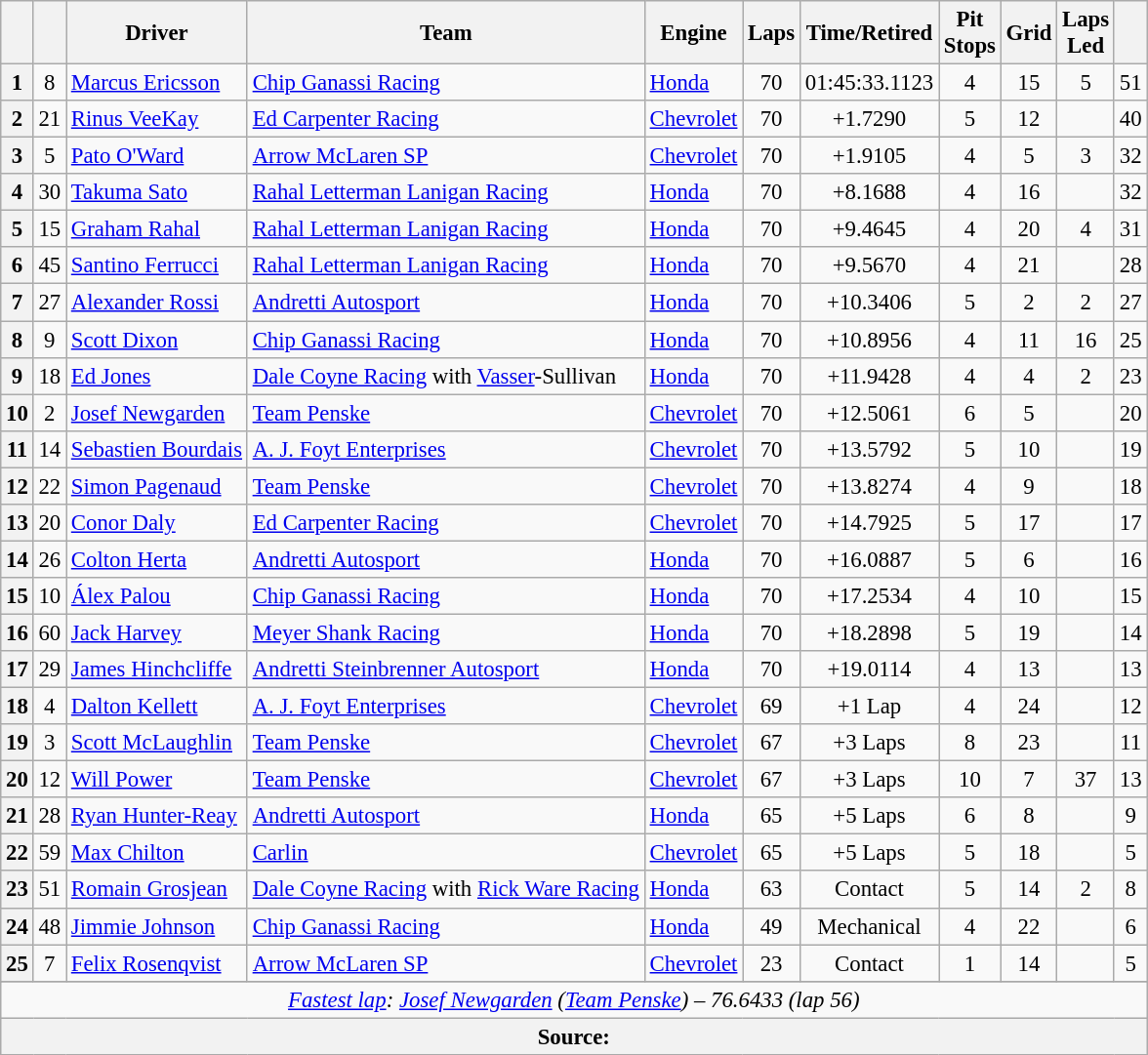<table class="wikitable sortable" style="font-size:95%;">
<tr>
<th scope="col"></th>
<th scope="col"></th>
<th scope="col">Driver</th>
<th scope="col">Team</th>
<th scope="col">Engine</th>
<th class="unsortable" scope="col">Laps</th>
<th class="unsortable" scope="col">Time/Retired</th>
<th scope="col">Pit<br>Stops</th>
<th scope="col">Grid</th>
<th scope="col">Laps<br>Led</th>
<th scope="col"></th>
</tr>
<tr>
<th>1</th>
<td align="center">8</td>
<td> <a href='#'>Marcus Ericsson</a></td>
<td><a href='#'>Chip Ganassi Racing</a></td>
<td><a href='#'>Honda</a></td>
<td align="center">70</td>
<td align="center">01:45:33.1123</td>
<td align="center">4</td>
<td align="center">15</td>
<td align="center">5</td>
<td align="center">51</td>
</tr>
<tr>
<th>2</th>
<td align="center">21</td>
<td> <a href='#'>Rinus VeeKay</a></td>
<td><a href='#'>Ed Carpenter Racing</a></td>
<td><a href='#'>Chevrolet</a></td>
<td align="center">70</td>
<td align="center">+1.7290</td>
<td align="center">5</td>
<td align="center">12</td>
<td align="center"></td>
<td align="center">40</td>
</tr>
<tr>
<th>3</th>
<td align="center">5</td>
<td> <a href='#'>Pato O'Ward</a></td>
<td><a href='#'>Arrow McLaren SP</a></td>
<td><a href='#'>Chevrolet</a></td>
<td align="center">70</td>
<td align="center">+1.9105</td>
<td align="center">4</td>
<td align="center">5</td>
<td align="center">3</td>
<td align="center">32</td>
</tr>
<tr>
<th>4</th>
<td align="center">30</td>
<td> <a href='#'>Takuma Sato</a></td>
<td><a href='#'>Rahal Letterman Lanigan Racing</a></td>
<td><a href='#'>Honda</a></td>
<td align="center">70</td>
<td align="center">+8.1688</td>
<td align="center">4</td>
<td align="center">16</td>
<td align="center"></td>
<td align="center">32</td>
</tr>
<tr>
<th>5</th>
<td align="center">15</td>
<td> <a href='#'>Graham Rahal</a> <strong></strong></td>
<td><a href='#'>Rahal Letterman Lanigan Racing</a></td>
<td><a href='#'>Honda</a></td>
<td align="center">70</td>
<td align="center">+9.4645</td>
<td align="center">4</td>
<td align="center">20</td>
<td align="center">4</td>
<td align="center">31</td>
</tr>
<tr>
<th>6</th>
<td align="center">45</td>
<td> <a href='#'>Santino Ferrucci</a></td>
<td><a href='#'>Rahal Letterman Lanigan Racing</a></td>
<td><a href='#'>Honda</a></td>
<td align="center">70</td>
<td align="center">+9.5670</td>
<td align="center">4</td>
<td align="center">21</td>
<td align="center"></td>
<td align="center">28</td>
</tr>
<tr>
<th>7</th>
<td align="center">27</td>
<td> <a href='#'>Alexander Rossi</a></td>
<td><a href='#'>Andretti Autosport</a></td>
<td><a href='#'>Honda</a></td>
<td align="center">70</td>
<td align="center">+10.3406</td>
<td align="center">5</td>
<td align="center">2</td>
<td align="center">2</td>
<td align="center">27</td>
</tr>
<tr>
<th>8</th>
<td align="center">9</td>
<td> <a href='#'>Scott Dixon</a> <strong></strong></td>
<td><a href='#'>Chip Ganassi Racing</a></td>
<td><a href='#'>Honda</a></td>
<td align="center">70</td>
<td align="center">+10.8956</td>
<td align="center">4</td>
<td align="center">11</td>
<td align="center">16</td>
<td align="center">25</td>
</tr>
<tr>
<th>9</th>
<td align="center">18</td>
<td> <a href='#'>Ed Jones</a></td>
<td><a href='#'>Dale Coyne Racing</a> with <a href='#'>Vasser</a>-Sullivan</td>
<td><a href='#'>Honda</a></td>
<td align="center">70</td>
<td align="center">+11.9428</td>
<td align="center">4</td>
<td align="center">4</td>
<td align="center">2</td>
<td align="center">23</td>
</tr>
<tr>
<th>10</th>
<td align="center">2</td>
<td> <a href='#'>Josef Newgarden</a> <strong></strong></td>
<td><a href='#'>Team Penske</a></td>
<td><a href='#'>Chevrolet</a></td>
<td align="center">70</td>
<td align="center">+12.5061</td>
<td align="center">6</td>
<td align="center">5</td>
<td align="center"></td>
<td align="center">20</td>
</tr>
<tr>
<th>11</th>
<td align="center">14</td>
<td> <a href='#'>Sebastien Bourdais</a> <strong></strong></td>
<td><a href='#'>A. J. Foyt Enterprises</a></td>
<td><a href='#'>Chevrolet</a></td>
<td align="center">70</td>
<td align="center">+13.5792</td>
<td align="center">5</td>
<td align="center">10</td>
<td align="center"></td>
<td align="center">19</td>
</tr>
<tr>
<th>12</th>
<td align="center">22</td>
<td> <a href='#'>Simon Pagenaud</a> <strong></strong></td>
<td><a href='#'>Team Penske</a></td>
<td><a href='#'>Chevrolet</a></td>
<td align="center">70</td>
<td align="center">+13.8274</td>
<td align="center">4</td>
<td align="center">9</td>
<td align="center"></td>
<td align="center">18</td>
</tr>
<tr>
<th>13</th>
<td align="center">20</td>
<td> <a href='#'>Conor Daly</a></td>
<td><a href='#'>Ed Carpenter Racing</a></td>
<td><a href='#'>Chevrolet</a></td>
<td align="center">70</td>
<td align="center">+14.7925</td>
<td align="center">5</td>
<td align="center">17</td>
<td align="center"></td>
<td align="center">17</td>
</tr>
<tr>
<th>14</th>
<td align="center">26</td>
<td> <a href='#'>Colton Herta</a></td>
<td><a href='#'>Andretti Autosport</a></td>
<td><a href='#'>Honda</a></td>
<td align="center">70</td>
<td align="center">+16.0887</td>
<td align="center">5</td>
<td align="center">6</td>
<td align="center"></td>
<td align="center">16</td>
</tr>
<tr>
<th>15</th>
<td align="center">10</td>
<td> <a href='#'>Álex Palou</a></td>
<td><a href='#'>Chip Ganassi Racing</a></td>
<td><a href='#'>Honda</a></td>
<td align="center">70</td>
<td align="center">+17.2534</td>
<td align="center">4</td>
<td align="center">10</td>
<td align="center"></td>
<td align="center">15</td>
</tr>
<tr>
<th>16</th>
<td align="center">60</td>
<td> <a href='#'>Jack Harvey</a></td>
<td><a href='#'>Meyer Shank Racing</a></td>
<td><a href='#'>Honda</a></td>
<td align="center">70</td>
<td align="center">+18.2898</td>
<td align="center">5</td>
<td align="center">19</td>
<td align="center"></td>
<td align="center">14</td>
</tr>
<tr>
<th>17</th>
<td align="center">29</td>
<td> <a href='#'>James Hinchcliffe</a></td>
<td><a href='#'>Andretti Steinbrenner Autosport</a></td>
<td><a href='#'>Honda</a></td>
<td align="center">70</td>
<td align="center">+19.0114</td>
<td align="center">4</td>
<td align="center">13</td>
<td align="center"></td>
<td align="center">13</td>
</tr>
<tr>
<th>18</th>
<td align="center">4</td>
<td> <a href='#'>Dalton Kellett</a></td>
<td><a href='#'>A. J. Foyt Enterprises</a></td>
<td><a href='#'>Chevrolet</a></td>
<td align="center">69</td>
<td align="center">+1 Lap</td>
<td align="center">4</td>
<td align="center">24</td>
<td align="center"></td>
<td align="center">12</td>
</tr>
<tr>
<th>19</th>
<td align="center">3</td>
<td> <a href='#'>Scott McLaughlin</a> <strong></strong></td>
<td><a href='#'>Team Penske</a></td>
<td><a href='#'>Chevrolet</a></td>
<td align="center">67</td>
<td align="center">+3 Laps</td>
<td align="center">8</td>
<td align="center">23</td>
<td align="center"></td>
<td align="center">11</td>
</tr>
<tr>
<th>20</th>
<td align="center">12</td>
<td> <a href='#'>Will Power</a> <strong></strong></td>
<td><a href='#'>Team Penske</a></td>
<td><a href='#'>Chevrolet</a></td>
<td align="center">67</td>
<td align="center">+3 Laps</td>
<td align="center">10</td>
<td align="center">7</td>
<td align="center">37</td>
<td align="center">13</td>
</tr>
<tr>
<th>21</th>
<td align="center">28</td>
<td> <a href='#'>Ryan Hunter-Reay</a> <strong></strong></td>
<td><a href='#'>Andretti Autosport</a></td>
<td><a href='#'>Honda</a></td>
<td align="center">65</td>
<td align="center">+5 Laps</td>
<td align="center">6</td>
<td align="center">8</td>
<td align="center"></td>
<td align="center">9</td>
</tr>
<tr>
<th>22</th>
<td align="center">59</td>
<td> <a href='#'>Max Chilton</a></td>
<td><a href='#'>Carlin</a></td>
<td><a href='#'>Chevrolet</a></td>
<td align="center">65</td>
<td align="center">+5 Laps</td>
<td align="center">5</td>
<td align="center">18</td>
<td align="center"></td>
<td align="center">5</td>
</tr>
<tr>
<th>23</th>
<td align="center">51</td>
<td> <a href='#'>Romain Grosjean</a> <strong></strong></td>
<td><a href='#'>Dale Coyne Racing</a> with <a href='#'>Rick Ware Racing</a></td>
<td><a href='#'>Honda</a></td>
<td align="center">63</td>
<td align="center">Contact</td>
<td align="center">5</td>
<td align="center">14</td>
<td align="center">2</td>
<td align="center">8</td>
</tr>
<tr>
<th>24</th>
<td align="center">48</td>
<td> <a href='#'>Jimmie Johnson</a> <strong></strong></td>
<td><a href='#'>Chip Ganassi Racing</a></td>
<td><a href='#'>Honda</a></td>
<td align="center">49</td>
<td align="center">Mechanical</td>
<td align="center">4</td>
<td align="center">22</td>
<td align="center"></td>
<td align="center">6</td>
</tr>
<tr>
<th>25</th>
<td align="center">7</td>
<td> <a href='#'>Felix Rosenqvist</a></td>
<td><a href='#'>Arrow McLaren SP</a></td>
<td><a href='#'>Chevrolet</a></td>
<td align="center">23</td>
<td align="center">Contact</td>
<td align="center">1</td>
<td align="center">14</td>
<td align="center"></td>
<td align="center">5</td>
</tr>
<tr>
</tr>
<tr class="sortbottom">
<td colspan="11" style="text-align:center"><em><a href='#'>Fastest lap</a>:  <a href='#'>Josef Newgarden</a> (<a href='#'>Team Penske</a>) – 76.6433 (lap 56)</em></td>
</tr>
<tr class="sortbottom">
<th colspan="11">Source:</th>
</tr>
</table>
